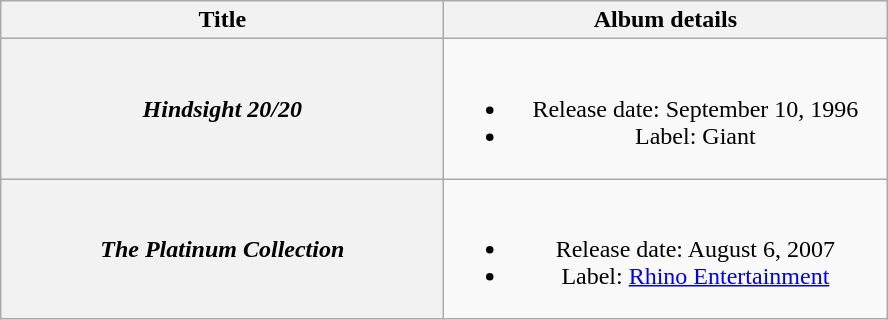<table class="wikitable plainrowheaders" style="text-align:center;">
<tr>
<th style="width:18em;">Title</th>
<th style="width:18em;">Album details</th>
</tr>
<tr>
<th scope="row"><em>Hindsight 20/20</em></th>
<td><br><ul><li>Release date: September 10, 1996</li><li>Label: Giant</li></ul></td>
</tr>
<tr>
<th scope="row"><em>The Platinum Collection</em></th>
<td><br><ul><li>Release date: August 6, 2007</li><li>Label: <a href='#'>Rhino Entertainment</a></li></ul></td>
</tr>
</table>
